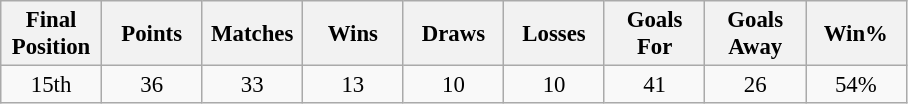<table class="wikitable" style="font-size: 95%; text-align: center;">
<tr>
<th width=60>Final Position</th>
<th width=60>Points</th>
<th width=60>Matches</th>
<th width=60>Wins</th>
<th width=60>Draws</th>
<th width=60>Losses</th>
<th width=60>Goals For</th>
<th width=60>Goals Away</th>
<th width=60>Win%</th>
</tr>
<tr>
<td>15th</td>
<td>36</td>
<td>33</td>
<td>13</td>
<td>10</td>
<td>10</td>
<td>41</td>
<td>26</td>
<td>54%</td>
</tr>
</table>
